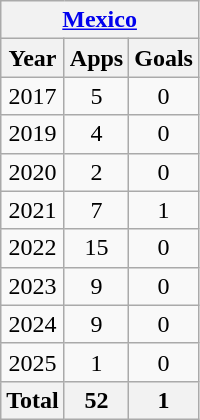<table class="wikitable" style="text-align:center">
<tr>
<th colspan=3><a href='#'>Mexico</a></th>
</tr>
<tr>
<th>Year</th>
<th>Apps</th>
<th>Goals</th>
</tr>
<tr>
<td>2017</td>
<td>5</td>
<td>0</td>
</tr>
<tr>
<td>2019</td>
<td>4</td>
<td>0</td>
</tr>
<tr>
<td>2020</td>
<td>2</td>
<td>0</td>
</tr>
<tr>
<td>2021</td>
<td>7</td>
<td>1</td>
</tr>
<tr>
<td>2022</td>
<td>15</td>
<td>0</td>
</tr>
<tr>
<td>2023</td>
<td>9</td>
<td>0</td>
</tr>
<tr>
<td>2024</td>
<td>9</td>
<td>0</td>
</tr>
<tr>
<td>2025</td>
<td>1</td>
<td>0</td>
</tr>
<tr>
<th>Total</th>
<th>52</th>
<th>1</th>
</tr>
</table>
